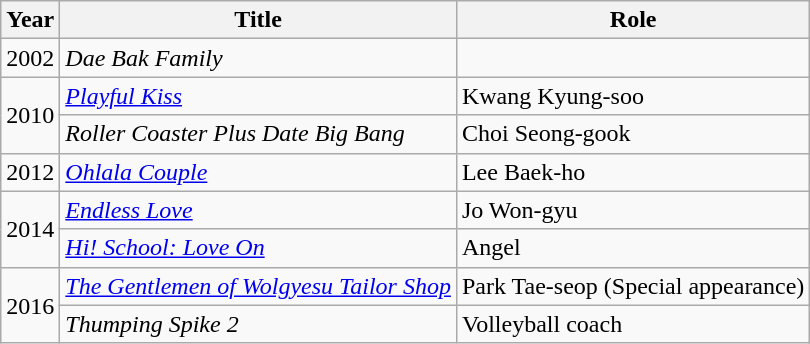<table class="wikitable">
<tr>
<th width=10>Year</th>
<th>Title</th>
<th>Role</th>
</tr>
<tr>
<td>2002</td>
<td><em>Dae Bak Family</em></td>
<td></td>
</tr>
<tr>
<td rowspan=2>2010</td>
<td><em><a href='#'>Playful Kiss</a></em></td>
<td>Kwang Kyung-soo</td>
</tr>
<tr>
<td><em>Roller Coaster Plus Date Big Bang</em></td>
<td>Choi Seong-gook</td>
</tr>
<tr>
<td>2012</td>
<td><em><a href='#'>Ohlala Couple</a></em></td>
<td>Lee Baek-ho</td>
</tr>
<tr>
<td rowspan=2>2014</td>
<td><em><a href='#'>Endless Love</a> </em></td>
<td>Jo Won-gyu</td>
</tr>
<tr>
<td><em><a href='#'>Hi! School: Love On</a></em></td>
<td>Angel</td>
</tr>
<tr>
<td rowspan=2>2016</td>
<td><em><a href='#'>The Gentlemen of Wolgyesu Tailor Shop</a></em></td>
<td>Park Tae-seop (Special appearance)</td>
</tr>
<tr>
<td><em>Thumping Spike 2</em></td>
<td>Volleyball coach</td>
</tr>
</table>
